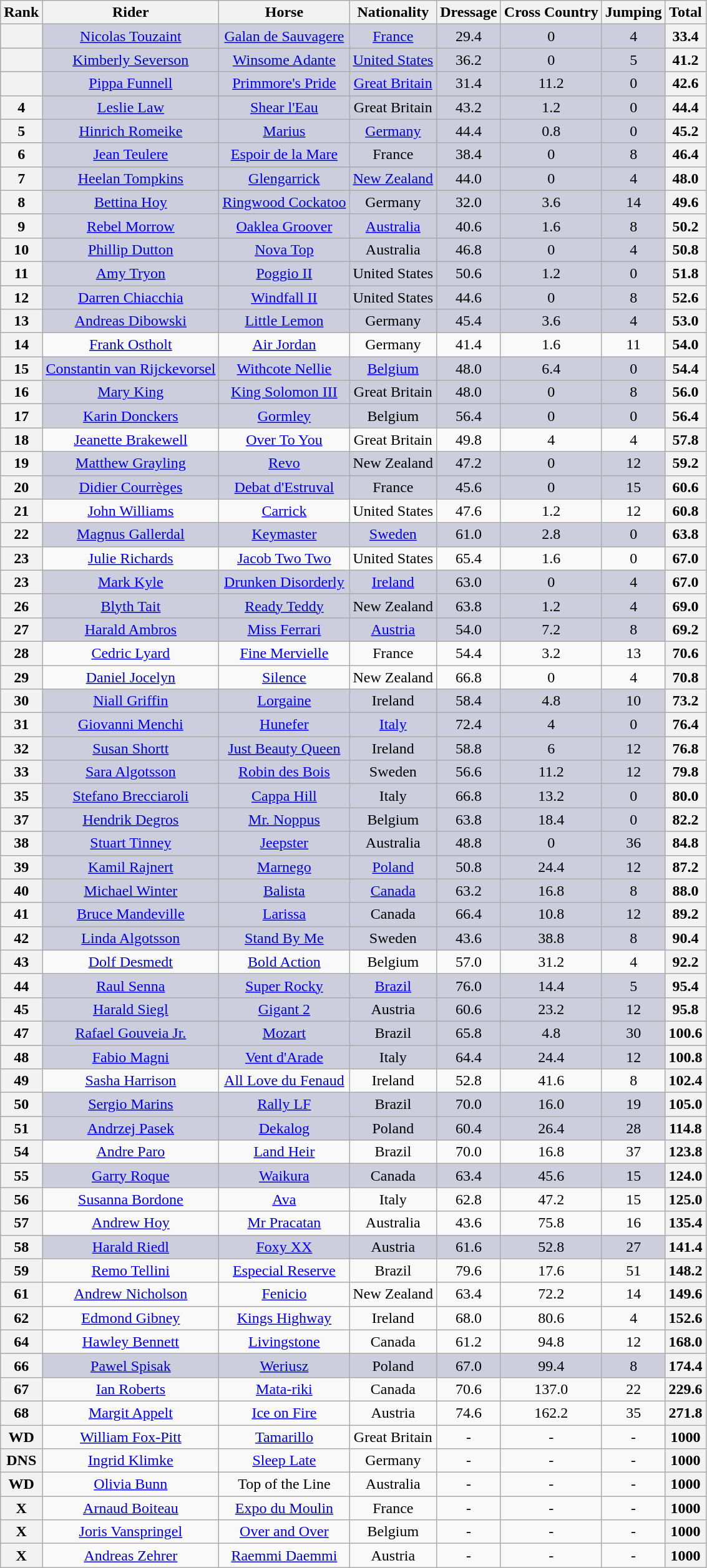<table class="wikitable sortable" style="text-align:center">
<tr>
<th>Rank</th>
<th>Rider</th>
<th>Horse</th>
<th>Nationality</th>
<th>Dressage</th>
<th>Cross Country</th>
<th>Jumping</th>
<th>Total</th>
</tr>
<tr bgcolor=#cccddd>
<th></th>
<td><a href='#'>Nicolas Touzaint</a></td>
<td><a href='#'>Galan de Sauvagere</a></td>
<td> <a href='#'>France</a></td>
<td>29.4</td>
<td>0</td>
<td>4</td>
<th>33.4</th>
</tr>
<tr bgcolor=#cccddd>
<th></th>
<td><a href='#'>Kimberly Severson</a></td>
<td><a href='#'>Winsome Adante</a></td>
<td> <a href='#'>United States</a></td>
<td>36.2</td>
<td>0</td>
<td>5</td>
<th>41.2</th>
</tr>
<tr bgcolor=#cccddd>
<th></th>
<td><a href='#'>Pippa Funnell</a></td>
<td><a href='#'>Primmore's Pride</a></td>
<td> <a href='#'>Great Britain</a></td>
<td>31.4</td>
<td>11.2</td>
<td>0</td>
<th>42.6</th>
</tr>
<tr bgcolor=#cccddd>
<th>4</th>
<td><a href='#'>Leslie Law</a></td>
<td><a href='#'>Shear l'Eau</a></td>
<td> Great Britain</td>
<td>43.2</td>
<td>1.2</td>
<td>0</td>
<th>44.4</th>
</tr>
<tr bgcolor=#cccddd>
<th>5</th>
<td><a href='#'>Hinrich Romeike</a></td>
<td><a href='#'>Marius</a></td>
<td> <a href='#'>Germany</a></td>
<td>44.4</td>
<td>0.8</td>
<td>0</td>
<th>45.2</th>
</tr>
<tr bgcolor=#cccddd>
<th>6</th>
<td><a href='#'>Jean Teulere</a></td>
<td><a href='#'>Espoir de la Mare</a></td>
<td> France</td>
<td>38.4</td>
<td>0</td>
<td>8</td>
<th>46.4</th>
</tr>
<tr bgcolor=#cccddd>
<th>7</th>
<td><a href='#'>Heelan Tompkins</a></td>
<td><a href='#'>Glengarrick</a></td>
<td> <a href='#'>New Zealand</a></td>
<td>44.0</td>
<td>0</td>
<td>4</td>
<th>48.0</th>
</tr>
<tr bgcolor=#cccddd>
<th>8</th>
<td><a href='#'>Bettina Hoy</a></td>
<td><a href='#'>Ringwood Cockatoo</a></td>
<td> Germany</td>
<td>32.0</td>
<td>3.6</td>
<td>14</td>
<th>49.6</th>
</tr>
<tr bgcolor=#cccddd>
<th>9</th>
<td><a href='#'>Rebel Morrow</a></td>
<td><a href='#'>Oaklea Groover</a></td>
<td> <a href='#'>Australia</a></td>
<td>40.6</td>
<td>1.6</td>
<td>8</td>
<th>50.2</th>
</tr>
<tr bgcolor=#cccddd>
<th>10</th>
<td><a href='#'>Phillip Dutton</a></td>
<td><a href='#'>Nova Top</a></td>
<td> Australia</td>
<td>46.8</td>
<td>0</td>
<td>4</td>
<th>50.8</th>
</tr>
<tr bgcolor=#cccddd>
<th>11</th>
<td><a href='#'>Amy Tryon</a></td>
<td><a href='#'>Poggio II</a></td>
<td> United States</td>
<td>50.6</td>
<td>1.2</td>
<td>0</td>
<th>51.8</th>
</tr>
<tr bgcolor=#cccddd>
<th>12</th>
<td><a href='#'>Darren Chiacchia</a></td>
<td><a href='#'>Windfall II</a></td>
<td> United States</td>
<td>44.6</td>
<td>0</td>
<td>8</td>
<th>52.6</th>
</tr>
<tr bgcolor=#cccddd>
<th>13</th>
<td><a href='#'>Andreas Dibowski</a></td>
<td><a href='#'>Little Lemon</a></td>
<td> Germany</td>
<td>45.4</td>
<td>3.6</td>
<td>4</td>
<th>53.0</th>
</tr>
<tr>
<th>14</th>
<td><a href='#'>Frank Ostholt</a></td>
<td><a href='#'>Air Jordan</a></td>
<td> Germany</td>
<td>41.4</td>
<td>1.6</td>
<td>11</td>
<th>54.0</th>
</tr>
<tr bgcolor=#cccddd>
<th>15</th>
<td><a href='#'>Constantin van Rijckevorsel</a></td>
<td><a href='#'>Withcote Nellie</a></td>
<td> <a href='#'>Belgium</a></td>
<td>48.0</td>
<td>6.4</td>
<td>0</td>
<th>54.4</th>
</tr>
<tr bgcolor=#cccddd>
<th>16</th>
<td><a href='#'>Mary King</a></td>
<td><a href='#'>King Solomon III</a></td>
<td> Great Britain</td>
<td>48.0</td>
<td>0</td>
<td>8</td>
<th>56.0</th>
</tr>
<tr bgcolor=#cccddd>
<th>17</th>
<td><a href='#'>Karin Donckers</a></td>
<td><a href='#'>Gormley</a></td>
<td> Belgium</td>
<td>56.4</td>
<td>0</td>
<td>0</td>
<th>56.4</th>
</tr>
<tr>
<th>18</th>
<td><a href='#'>Jeanette Brakewell</a></td>
<td><a href='#'>Over To You</a></td>
<td> Great Britain</td>
<td>49.8</td>
<td>4</td>
<td>4</td>
<th>57.8</th>
</tr>
<tr bgcolor=#cccddd>
<th>19</th>
<td><a href='#'>Matthew Grayling</a></td>
<td><a href='#'>Revo</a></td>
<td> New Zealand</td>
<td>47.2</td>
<td>0</td>
<td>12</td>
<th>59.2</th>
</tr>
<tr bgcolor=#cccddd>
<th>20</th>
<td><a href='#'>Didier Courrèges</a></td>
<td><a href='#'>Debat d'Estruval</a></td>
<td> France</td>
<td>45.6</td>
<td>0</td>
<td>15</td>
<th>60.6</th>
</tr>
<tr>
<th>21</th>
<td><a href='#'>John Williams</a></td>
<td><a href='#'>Carrick</a></td>
<td> United States</td>
<td>47.6</td>
<td>1.2</td>
<td>12</td>
<th>60.8</th>
</tr>
<tr bgcolor=#cccddd>
<th>22</th>
<td><a href='#'>Magnus Gallerdal</a></td>
<td><a href='#'>Keymaster</a></td>
<td> <a href='#'>Sweden</a></td>
<td>61.0</td>
<td>2.8</td>
<td>0</td>
<th>63.8</th>
</tr>
<tr>
<th>23</th>
<td><a href='#'>Julie Richards</a></td>
<td><a href='#'>Jacob Two Two</a></td>
<td> United States</td>
<td>65.4</td>
<td>1.6</td>
<td>0</td>
<th>67.0</th>
</tr>
<tr bgcolor=#cccddd>
<th>23</th>
<td><a href='#'>Mark Kyle</a></td>
<td><a href='#'>Drunken Disorderly</a></td>
<td> <a href='#'>Ireland</a></td>
<td>63.0</td>
<td>0</td>
<td>4</td>
<th>67.0</th>
</tr>
<tr bgcolor=#cccddd>
<th>26</th>
<td><a href='#'>Blyth Tait</a></td>
<td><a href='#'>Ready Teddy</a></td>
<td> New Zealand</td>
<td>63.8</td>
<td>1.2</td>
<td>4</td>
<th>69.0</th>
</tr>
<tr bgcolor=#cccddd>
<th>27</th>
<td><a href='#'>Harald Ambros</a></td>
<td><a href='#'>Miss Ferrari</a></td>
<td> <a href='#'>Austria</a></td>
<td>54.0</td>
<td>7.2</td>
<td>8</td>
<th>69.2</th>
</tr>
<tr>
<th>28</th>
<td><a href='#'>Cedric Lyard</a></td>
<td><a href='#'>Fine Mervielle</a></td>
<td> France</td>
<td>54.4</td>
<td>3.2</td>
<td>13</td>
<th>70.6</th>
</tr>
<tr>
<th>29</th>
<td><a href='#'>Daniel Jocelyn</a></td>
<td><a href='#'>Silence</a></td>
<td> New Zealand</td>
<td>66.8</td>
<td>0</td>
<td>4</td>
<th>70.8</th>
</tr>
<tr bgcolor=#cccddd>
<th>30</th>
<td><a href='#'>Niall Griffin</a></td>
<td><a href='#'>Lorgaine</a></td>
<td> Ireland</td>
<td>58.4</td>
<td>4.8</td>
<td>10</td>
<th>73.2</th>
</tr>
<tr bgcolor=#cccddd>
<th>31</th>
<td><a href='#'>Giovanni Menchi</a></td>
<td><a href='#'>Hunefer</a></td>
<td> <a href='#'>Italy</a></td>
<td>72.4</td>
<td>4</td>
<td>0</td>
<th>76.4</th>
</tr>
<tr bgcolor=#cccddd>
<th>32</th>
<td><a href='#'>Susan Shortt</a></td>
<td><a href='#'>Just Beauty Queen</a></td>
<td> Ireland</td>
<td>58.8</td>
<td>6</td>
<td>12</td>
<th>76.8</th>
</tr>
<tr bgcolor=#cccddd>
<th>33</th>
<td><a href='#'>Sara Algotsson</a></td>
<td><a href='#'>Robin des Bois</a></td>
<td> Sweden</td>
<td>56.6</td>
<td>11.2</td>
<td>12</td>
<th>79.8</th>
</tr>
<tr bgcolor=#cccddd>
<th>35</th>
<td><a href='#'>Stefano Brecciaroli</a></td>
<td><a href='#'>Cappa Hill</a></td>
<td> Italy</td>
<td>66.8</td>
<td>13.2</td>
<td>0</td>
<th>80.0</th>
</tr>
<tr bgcolor=#cccddd>
<th>37</th>
<td><a href='#'>Hendrik Degros</a></td>
<td><a href='#'>Mr. Noppus</a></td>
<td> Belgium</td>
<td>63.8</td>
<td>18.4</td>
<td>0</td>
<th>82.2</th>
</tr>
<tr bgcolor=#cccddd>
<th>38</th>
<td><a href='#'>Stuart Tinney</a></td>
<td><a href='#'>Jeepster</a></td>
<td> Australia</td>
<td>48.8</td>
<td>0</td>
<td>36</td>
<th>84.8</th>
</tr>
<tr bgcolor=#cccddd>
<th>39</th>
<td><a href='#'>Kamil Rajnert</a></td>
<td><a href='#'>Marnego</a></td>
<td> <a href='#'>Poland</a></td>
<td>50.8</td>
<td>24.4</td>
<td>12</td>
<th>87.2</th>
</tr>
<tr bgcolor=#cccddd>
<th>40</th>
<td><a href='#'>Michael Winter</a></td>
<td><a href='#'>Balista</a></td>
<td> <a href='#'>Canada</a></td>
<td>63.2</td>
<td>16.8</td>
<td>8</td>
<th>88.0</th>
</tr>
<tr bgcolor=#cccddd>
<th>41</th>
<td><a href='#'>Bruce Mandeville</a></td>
<td><a href='#'>Larissa</a></td>
<td> Canada</td>
<td>66.4</td>
<td>10.8</td>
<td>12</td>
<th>89.2</th>
</tr>
<tr bgcolor=#cccddd>
<th>42</th>
<td><a href='#'>Linda Algotsson</a></td>
<td><a href='#'>Stand By Me</a></td>
<td> Sweden</td>
<td>43.6</td>
<td>38.8</td>
<td>8</td>
<th>90.4</th>
</tr>
<tr>
<th>43</th>
<td><a href='#'>Dolf Desmedt</a></td>
<td><a href='#'>Bold Action</a></td>
<td> Belgium</td>
<td>57.0</td>
<td>31.2</td>
<td>4</td>
<th>92.2</th>
</tr>
<tr bgcolor=#cccddd>
<th>44</th>
<td><a href='#'>Raul Senna</a></td>
<td><a href='#'>Super Rocky</a></td>
<td> <a href='#'>Brazil</a></td>
<td>76.0</td>
<td>14.4</td>
<td>5</td>
<th>95.4</th>
</tr>
<tr bgcolor=#cccddd>
<th>45</th>
<td><a href='#'>Harald Siegl</a></td>
<td><a href='#'>Gigant 2</a></td>
<td> Austria</td>
<td>60.6</td>
<td>23.2</td>
<td>12</td>
<th>95.8</th>
</tr>
<tr bgcolor=#cccddd>
<th>47</th>
<td><a href='#'>Rafael Gouveia Jr.</a></td>
<td><a href='#'>Mozart</a></td>
<td> Brazil</td>
<td>65.8</td>
<td>4.8</td>
<td>30</td>
<th>100.6</th>
</tr>
<tr bgcolor=#cccddd>
<th>48</th>
<td><a href='#'>Fabio Magni</a></td>
<td><a href='#'>Vent d'Arade</a></td>
<td> Italy</td>
<td>64.4</td>
<td>24.4</td>
<td>12</td>
<th>100.8</th>
</tr>
<tr>
<th>49</th>
<td><a href='#'>Sasha Harrison</a></td>
<td><a href='#'>All Love du Fenaud</a></td>
<td> Ireland</td>
<td>52.8</td>
<td>41.6</td>
<td>8</td>
<th>102.4</th>
</tr>
<tr bgcolor=#cccddd>
<th>50</th>
<td><a href='#'>Sergio Marins</a></td>
<td><a href='#'>Rally LF</a></td>
<td> Brazil</td>
<td>70.0</td>
<td>16.0</td>
<td>19</td>
<th>105.0</th>
</tr>
<tr bgcolor=#cccddd>
<th>51</th>
<td><a href='#'>Andrzej Pasek</a></td>
<td><a href='#'>Dekalog</a></td>
<td> Poland</td>
<td>60.4</td>
<td>26.4</td>
<td>28</td>
<th>114.8</th>
</tr>
<tr>
<th>54</th>
<td><a href='#'>Andre Paro</a></td>
<td><a href='#'>Land Heir</a></td>
<td> Brazil</td>
<td>70.0</td>
<td>16.8</td>
<td>37</td>
<th>123.8</th>
</tr>
<tr bgcolor=#cccddd>
<th>55</th>
<td><a href='#'>Garry Roque</a></td>
<td><a href='#'>Waikura</a></td>
<td> Canada</td>
<td>63.4</td>
<td>45.6</td>
<td>15</td>
<th>124.0</th>
</tr>
<tr>
<th>56</th>
<td><a href='#'>Susanna Bordone</a></td>
<td><a href='#'>Ava</a></td>
<td> Italy</td>
<td>62.8</td>
<td>47.2</td>
<td>15</td>
<th>125.0</th>
</tr>
<tr>
<th>57</th>
<td><a href='#'>Andrew Hoy</a></td>
<td><a href='#'>Mr Pracatan</a></td>
<td> Australia</td>
<td>43.6</td>
<td>75.8</td>
<td>16</td>
<th>135.4</th>
</tr>
<tr bgcolor=#cccddd>
<th>58</th>
<td><a href='#'>Harald Riedl</a></td>
<td><a href='#'>Foxy XX</a></td>
<td> Austria</td>
<td>61.6</td>
<td>52.8</td>
<td>27</td>
<th>141.4</th>
</tr>
<tr>
<th>59</th>
<td><a href='#'>Remo Tellini</a></td>
<td><a href='#'>Especial Reserve</a></td>
<td> Brazil</td>
<td>79.6</td>
<td>17.6</td>
<td>51</td>
<th>148.2</th>
</tr>
<tr>
<th>61</th>
<td><a href='#'>Andrew Nicholson</a></td>
<td><a href='#'>Fenicio</a></td>
<td> New Zealand</td>
<td>63.4</td>
<td>72.2</td>
<td>14</td>
<th>149.6</th>
</tr>
<tr>
<th>62</th>
<td><a href='#'>Edmond Gibney</a></td>
<td><a href='#'>Kings Highway</a></td>
<td> Ireland</td>
<td>68.0</td>
<td>80.6</td>
<td>4</td>
<th>152.6</th>
</tr>
<tr>
<th>64</th>
<td><a href='#'>Hawley Bennett</a></td>
<td><a href='#'>Livingstone</a></td>
<td> Canada</td>
<td>61.2</td>
<td>94.8</td>
<td>12</td>
<th>168.0</th>
</tr>
<tr bgcolor=#cccddd>
<th>66</th>
<td><a href='#'>Pawel Spisak</a></td>
<td><a href='#'>Weriusz</a></td>
<td> Poland</td>
<td>67.0</td>
<td>99.4</td>
<td>8</td>
<th>174.4</th>
</tr>
<tr>
<th>67</th>
<td><a href='#'>Ian Roberts</a></td>
<td><a href='#'>Mata-riki</a></td>
<td> Canada</td>
<td>70.6</td>
<td>137.0</td>
<td>22</td>
<th>229.6</th>
</tr>
<tr>
<th>68</th>
<td><a href='#'>Margit Appelt</a></td>
<td><a href='#'>Ice on Fire</a></td>
<td> Austria</td>
<td>74.6</td>
<td>162.2</td>
<td>35</td>
<th>271.8</th>
</tr>
<tr>
<th>WD</th>
<td><a href='#'>William Fox-Pitt</a></td>
<td><a href='#'>Tamarillo</a></td>
<td> Great Britain</td>
<td>-</td>
<td>-</td>
<td>-</td>
<th>1000</th>
</tr>
<tr>
<th>DNS</th>
<td><a href='#'>Ingrid Klimke</a></td>
<td><a href='#'>Sleep Late</a></td>
<td> Germany</td>
<td>-</td>
<td>-</td>
<td>-</td>
<th>1000</th>
</tr>
<tr>
<th>WD</th>
<td><a href='#'>Olivia Bunn</a></td>
<td>Top of the Line</td>
<td> Australia</td>
<td>-</td>
<td>-</td>
<td>-</td>
<th>1000</th>
</tr>
<tr>
<th>X</th>
<td><a href='#'>Arnaud Boiteau</a></td>
<td><a href='#'>Expo du Moulin</a></td>
<td> France</td>
<td>-</td>
<td>-</td>
<td>-</td>
<th>1000</th>
</tr>
<tr>
<th>X</th>
<td><a href='#'>Joris Vanspringel</a></td>
<td><a href='#'>Over and Over</a></td>
<td> Belgium</td>
<td>-</td>
<td>-</td>
<td>-</td>
<th>1000</th>
</tr>
<tr>
<th>X</th>
<td><a href='#'>Andreas Zehrer</a></td>
<td><a href='#'>Raemmi Daemmi</a></td>
<td> Austria</td>
<td>-</td>
<td>-</td>
<td>-</td>
<th>1000</th>
</tr>
</table>
